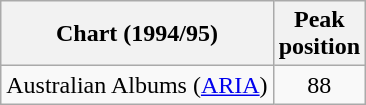<table class="wikitable">
<tr>
<th align="left">Chart (1994/95)</th>
<th align="left">Peak<br>position</th>
</tr>
<tr>
<td align="left">Australian Albums (<a href='#'>ARIA</a>)</td>
<td style="text-align:center;">88</td>
</tr>
</table>
